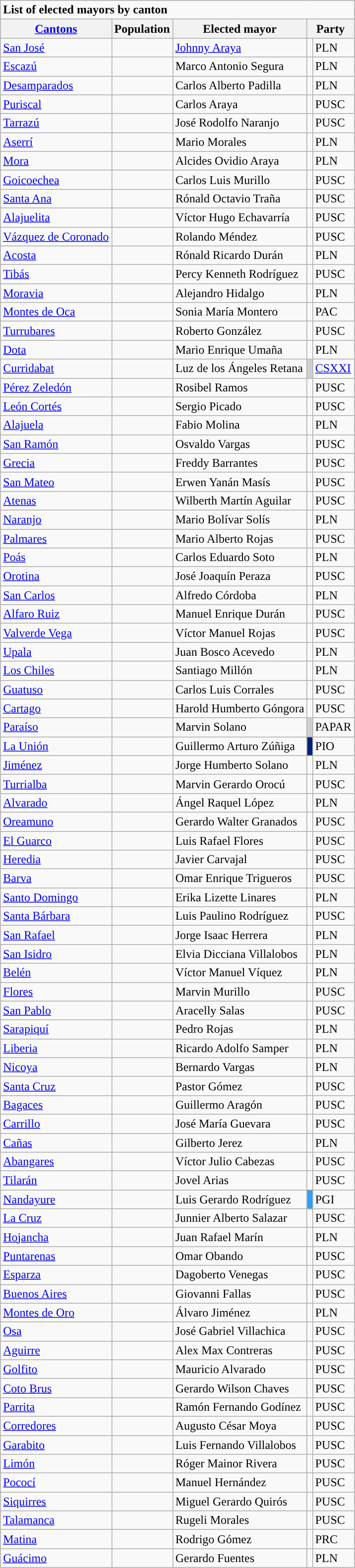<table role="presentation" class="wikitable collapsible autocollapse">
<tr>
<td colspan=5><strong>List of elected mayors by canton</strong></td>
</tr>
<tr>
<th><a href='#'>Cantons</a></th>
<th>Population</th>
<th>Elected mayor</th>
<th colspan=2>Party</th>
</tr>
<tr>
<td><a href='#'>San José</a></td>
<td style="text-align: right"></td>
<td><a href='#'>Johnny Araya</a></td>
<td></td>
<td>PLN</td>
</tr>
<tr>
<td><a href='#'>Escazú</a></td>
<td style="text-align: right"></td>
<td>Marco Antonio Segura</td>
<td></td>
<td>PLN</td>
</tr>
<tr>
<td><a href='#'>Desamparados</a></td>
<td style="text-align: right"></td>
<td>Carlos Alberto Padilla</td>
<td></td>
<td>PLN</td>
</tr>
<tr>
<td><a href='#'>Puriscal</a></td>
<td style="text-align: right"></td>
<td>Carlos Araya</td>
<td></td>
<td>PUSC</td>
</tr>
<tr>
<td><a href='#'>Tarrazú</a></td>
<td style="text-align: right"></td>
<td>José Rodolfo Naranjo</td>
<td></td>
<td>PUSC</td>
</tr>
<tr>
<td><a href='#'>Aserrí</a></td>
<td style="text-align: right"></td>
<td>Mario Morales</td>
<td></td>
<td>PLN</td>
</tr>
<tr>
<td><a href='#'>Mora</a></td>
<td style="text-align: right"></td>
<td>Alcides Ovidio Araya</td>
<td></td>
<td>PLN</td>
</tr>
<tr>
<td><a href='#'>Goicoechea</a></td>
<td style="text-align: right"></td>
<td>Carlos Luis Murillo</td>
<td></td>
<td>PUSC</td>
</tr>
<tr>
<td><a href='#'>Santa Ana</a></td>
<td style="text-align: right"></td>
<td>Rónald Octavio Traña</td>
<td></td>
<td>PUSC</td>
</tr>
<tr>
<td><a href='#'>Alajuelita</a></td>
<td style="text-align: right"></td>
<td>Víctor Hugo Echavarría</td>
<td></td>
<td>PUSC</td>
</tr>
<tr>
<td><a href='#'>Vázquez de Coronado</a></td>
<td style="text-align: right"></td>
<td>Rolando Méndez</td>
<td></td>
<td>PUSC</td>
</tr>
<tr>
<td><a href='#'>Acosta</a></td>
<td style="text-align: right"></td>
<td>Rónald Ricardo Durán</td>
<td></td>
<td>PLN</td>
</tr>
<tr>
<td><a href='#'>Tibás</a></td>
<td style="text-align: right"></td>
<td>Percy Kenneth Rodríguez</td>
<td></td>
<td>PUSC</td>
</tr>
<tr>
<td><a href='#'>Moravia</a></td>
<td style="text-align: right"></td>
<td>Alejandro Hidalgo</td>
<td></td>
<td>PLN</td>
</tr>
<tr>
<td><a href='#'>Montes de Oca</a></td>
<td style="text-align: right"></td>
<td>Sonia María Montero</td>
<td></td>
<td>PAC</td>
</tr>
<tr>
<td><a href='#'>Turrubares</a></td>
<td style="text-align: right"></td>
<td>Roberto González</td>
<td></td>
<td>PUSC</td>
</tr>
<tr>
<td><a href='#'>Dota</a></td>
<td style="text-align: right"></td>
<td>Mario Enrique Umaña</td>
<td></td>
<td>PLN</td>
</tr>
<tr>
<td><a href='#'>Curridabat</a></td>
<td style="text-align: right"></td>
<td>Luz de los Ángeles Retana</td>
<td bgcolor="#cfcfcf"></td>
<td><a href='#'>CSXXI</a></td>
</tr>
<tr>
<td><a href='#'>Pérez Zeledón</a></td>
<td style="text-align: right"></td>
<td>Rosibel Ramos</td>
<td></td>
<td>PUSC</td>
</tr>
<tr>
<td><a href='#'>León Cortés</a></td>
<td style="text-align: right"></td>
<td>Sergio Picado</td>
<td></td>
<td>PUSC</td>
</tr>
<tr>
<td><a href='#'>Alajuela</a></td>
<td style="text-align: right"></td>
<td>Fabio Molina</td>
<td></td>
<td>PLN</td>
</tr>
<tr>
<td><a href='#'>San Ramón</a></td>
<td style="text-align: right"></td>
<td>Osvaldo Vargas</td>
<td></td>
<td>PUSC</td>
</tr>
<tr>
<td><a href='#'>Grecia</a></td>
<td style="text-align: right"></td>
<td>Freddy Barrantes</td>
<td></td>
<td>PUSC</td>
</tr>
<tr>
<td><a href='#'>San Mateo</a></td>
<td style="text-align: right"></td>
<td>Erwen Yanán Masís</td>
<td></td>
<td>PUSC</td>
</tr>
<tr>
<td><a href='#'>Atenas</a></td>
<td style="text-align: right"></td>
<td>Wilberth Martín Aguilar</td>
<td></td>
<td>PUSC</td>
</tr>
<tr>
<td><a href='#'>Naranjo</a></td>
<td style="text-align: right"></td>
<td>Mario Bolívar Solís</td>
<td></td>
<td>PLN</td>
</tr>
<tr>
<td><a href='#'>Palmares</a></td>
<td style="text-align: right"></td>
<td>Mario Alberto Rojas</td>
<td></td>
<td>PUSC</td>
</tr>
<tr>
<td><a href='#'>Poás</a></td>
<td style="text-align: right"></td>
<td>Carlos Eduardo Soto</td>
<td></td>
<td>PLN</td>
</tr>
<tr>
<td><a href='#'>Orotina</a></td>
<td style="text-align: right"></td>
<td>José Joaquín Peraza</td>
<td></td>
<td>PUSC</td>
</tr>
<tr>
<td><a href='#'>San Carlos</a></td>
<td style="text-align: right"></td>
<td>Alfredo Córdoba</td>
<td></td>
<td>PLN</td>
</tr>
<tr>
<td><a href='#'>Alfaro Ruiz</a></td>
<td style="text-align: right"></td>
<td>Manuel Enrique Durán</td>
<td></td>
<td>PUSC</td>
</tr>
<tr>
<td><a href='#'>Valverde Vega</a></td>
<td style="text-align: right"></td>
<td>Víctor Manuel Rojas</td>
<td></td>
<td>PUSC</td>
</tr>
<tr>
<td><a href='#'>Upala</a></td>
<td style="text-align: right"></td>
<td>Juan Bosco Acevedo</td>
<td></td>
<td>PLN</td>
</tr>
<tr>
<td><a href='#'>Los Chiles</a></td>
<td style="text-align: right"></td>
<td>Santiago Millón</td>
<td></td>
<td>PLN</td>
</tr>
<tr>
<td><a href='#'>Guatuso</a></td>
<td style="text-align: right"></td>
<td>Carlos Luis Corrales</td>
<td></td>
<td>PUSC</td>
</tr>
<tr>
<td><a href='#'>Cartago</a></td>
<td style="text-align: right"></td>
<td>Harold Humberto Góngora</td>
<td></td>
<td>PUSC</td>
</tr>
<tr>
<td><a href='#'>Paraíso</a></td>
<td style="text-align: right"></td>
<td>Marvin Solano</td>
<td bgcolor="#cfcfcf"></td>
<td>PAPAR</td>
</tr>
<tr>
<td><a href='#'>La Unión</a></td>
<td style="text-align: right"></td>
<td>Guillermo Arturo Zúñiga</td>
<td bgcolor="#002373"></td>
<td>PIO</td>
</tr>
<tr>
<td><a href='#'>Jiménez</a></td>
<td style="text-align: right"></td>
<td>Jorge Humberto Solano</td>
<td></td>
<td>PLN</td>
</tr>
<tr>
<td><a href='#'>Turrialba</a></td>
<td style="text-align: right"></td>
<td>Marvin Gerardo Orocú</td>
<td></td>
<td>PUSC</td>
</tr>
<tr>
<td><a href='#'>Alvarado</a></td>
<td style="text-align: right"></td>
<td>Ángel Raquel López</td>
<td></td>
<td>PLN</td>
</tr>
<tr>
<td><a href='#'>Oreamuno</a></td>
<td style="text-align: right"></td>
<td>Gerardo Walter Granados</td>
<td></td>
<td>PUSC</td>
</tr>
<tr>
<td><a href='#'>El Guarco</a></td>
<td style="text-align: right"></td>
<td>Luis Rafael Flores</td>
<td></td>
<td>PUSC</td>
</tr>
<tr>
<td><a href='#'>Heredia</a></td>
<td style="text-align: right"></td>
<td>Javier Carvajal</td>
<td></td>
<td>PUSC</td>
</tr>
<tr>
<td><a href='#'>Barva</a></td>
<td style="text-align: right"></td>
<td>Omar Enrique Trigueros</td>
<td></td>
<td>PUSC</td>
</tr>
<tr>
<td><a href='#'>Santo Domingo</a></td>
<td style="text-align: right"></td>
<td>Erika Lizette Linares</td>
<td></td>
<td>PLN</td>
</tr>
<tr>
<td><a href='#'>Santa Bárbara</a></td>
<td style="text-align: right"></td>
<td>Luis Paulino Rodríguez</td>
<td></td>
<td>PUSC</td>
</tr>
<tr>
<td><a href='#'>San Rafael</a></td>
<td style="text-align: right"></td>
<td>Jorge Isaac Herrera</td>
<td></td>
<td>PLN</td>
</tr>
<tr>
<td><a href='#'>San Isidro</a></td>
<td style="text-align: right"></td>
<td>Elvia Dicciana Villalobos</td>
<td></td>
<td>PLN</td>
</tr>
<tr>
<td><a href='#'>Belén</a></td>
<td style="text-align: right"></td>
<td>Víctor Manuel Víquez</td>
<td></td>
<td>PLN</td>
</tr>
<tr>
<td><a href='#'>Flores</a></td>
<td style="text-align: right"></td>
<td>Marvin Murillo</td>
<td></td>
<td>PUSC</td>
</tr>
<tr>
<td><a href='#'>San Pablo</a></td>
<td style="text-align: right"></td>
<td>Aracelly Salas</td>
<td></td>
<td>PUSC</td>
</tr>
<tr>
<td><a href='#'>Sarapiquí</a></td>
<td style="text-align: right"></td>
<td>Pedro Rojas</td>
<td></td>
<td>PLN</td>
</tr>
<tr>
<td><a href='#'>Liberia</a></td>
<td style="text-align: right"></td>
<td>Ricardo Adolfo Samper</td>
<td></td>
<td>PLN</td>
</tr>
<tr>
<td><a href='#'>Nicoya</a></td>
<td style="text-align: right"></td>
<td>Bernardo Vargas</td>
<td></td>
<td>PLN</td>
</tr>
<tr>
<td><a href='#'>Santa Cruz</a></td>
<td style="text-align: right"></td>
<td>Pastor Gómez</td>
<td></td>
<td>PUSC</td>
</tr>
<tr>
<td><a href='#'>Bagaces</a></td>
<td style="text-align: right"></td>
<td>Guillermo Aragón</td>
<td></td>
<td>PUSC</td>
</tr>
<tr>
<td><a href='#'>Carrillo</a></td>
<td style="text-align: right"></td>
<td>José María Guevara</td>
<td></td>
<td>PUSC</td>
</tr>
<tr>
<td><a href='#'>Cañas</a></td>
<td style="text-align: right"></td>
<td>Gilberto Jerez</td>
<td></td>
<td>PLN</td>
</tr>
<tr>
<td><a href='#'>Abangares</a></td>
<td style="text-align: right"></td>
<td>Víctor Julio Cabezas</td>
<td></td>
<td>PUSC</td>
</tr>
<tr>
<td><a href='#'>Tilarán</a></td>
<td style="text-align: right"></td>
<td>Jovel Arias</td>
<td></td>
<td>PUSC</td>
</tr>
<tr>
<td><a href='#'>Nandayure</a></td>
<td style="text-align: right"></td>
<td>Luis Gerardo Rodríguez</td>
<td bgcolor="#2e9eff"></td>
<td>PGI</td>
</tr>
<tr>
<td><a href='#'>La Cruz</a></td>
<td style="text-align: right"></td>
<td>Junnier Alberto Salazar</td>
<td></td>
<td>PUSC</td>
</tr>
<tr>
<td><a href='#'>Hojancha</a></td>
<td style="text-align: right"></td>
<td>Juan Rafael Marín</td>
<td></td>
<td>PLN</td>
</tr>
<tr>
<td><a href='#'>Puntarenas</a></td>
<td style="text-align: right"></td>
<td>Omar Obando</td>
<td></td>
<td>PUSC</td>
</tr>
<tr>
<td><a href='#'>Esparza</a></td>
<td style="text-align: right"></td>
<td>Dagoberto Venegas</td>
<td></td>
<td>PUSC</td>
</tr>
<tr>
<td><a href='#'>Buenos Aires</a></td>
<td style="text-align: right"></td>
<td>Giovanni Fallas</td>
<td></td>
<td>PUSC</td>
</tr>
<tr>
<td><a href='#'>Montes de Oro</a></td>
<td style="text-align: right"></td>
<td>Álvaro Jiménez</td>
<td></td>
<td>PLN</td>
</tr>
<tr>
<td><a href='#'>Osa</a></td>
<td style="text-align: right"></td>
<td>José Gabriel Villachica</td>
<td></td>
<td>PUSC</td>
</tr>
<tr>
<td><a href='#'>Aguirre</a></td>
<td style="text-align: right"></td>
<td>Alex Max Contreras</td>
<td></td>
<td>PUSC</td>
</tr>
<tr>
<td><a href='#'>Golfito</a></td>
<td style="text-align: right"></td>
<td>Mauricio Alvarado</td>
<td></td>
<td>PUSC</td>
</tr>
<tr>
<td><a href='#'>Coto Brus</a></td>
<td style="text-align: right"></td>
<td>Gerardo Wilson Chaves</td>
<td></td>
<td>PUSC</td>
</tr>
<tr>
<td><a href='#'>Parrita</a></td>
<td style="text-align: right"></td>
<td>Ramón Fernando Godínez</td>
<td></td>
<td>PUSC</td>
</tr>
<tr>
<td><a href='#'>Corredores</a></td>
<td style="text-align: right"></td>
<td>Augusto César Moya</td>
<td></td>
<td>PUSC</td>
</tr>
<tr>
<td><a href='#'>Garabito</a></td>
<td style="text-align: right"></td>
<td>Luis Fernando Villalobos</td>
<td></td>
<td>PUSC</td>
</tr>
<tr>
<td><a href='#'>Limón</a></td>
<td style="text-align: right"></td>
<td>Róger Mainor Rivera</td>
<td></td>
<td>PUSC</td>
</tr>
<tr>
<td><a href='#'>Pococí</a></td>
<td style="text-align: right"></td>
<td>Manuel Hernández</td>
<td></td>
<td>PUSC</td>
</tr>
<tr>
<td><a href='#'>Siquirres</a></td>
<td style="text-align: right"></td>
<td>Miguel Gerardo Quirós</td>
<td></td>
<td>PUSC</td>
</tr>
<tr>
<td><a href='#'>Talamanca</a></td>
<td style="text-align: right"></td>
<td>Rugeli Morales</td>
<td></td>
<td>PUSC</td>
</tr>
<tr>
<td><a href='#'>Matina</a></td>
<td style="text-align: right"></td>
<td>Rodrigo Gómez</td>
<td></td>
<td>PRC</td>
</tr>
<tr>
<td><a href='#'>Guácimo</a></td>
<td style="text-align: right"></td>
<td>Gerardo Fuentes</td>
<td></td>
<td>PLN</td>
</tr>
</table>
